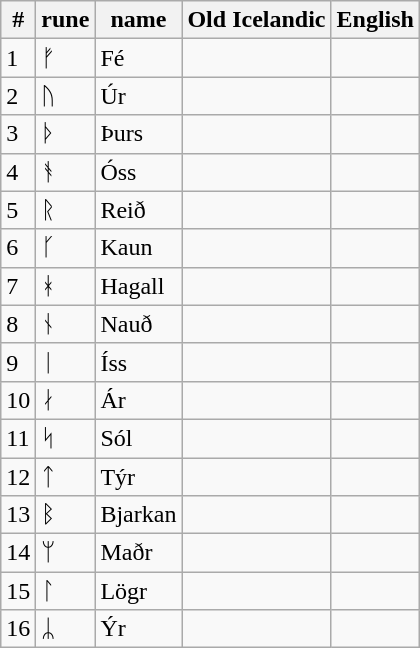<table class="wikitable">
<tr>
<th>#</th>
<th>rune</th>
<th>name</th>
<th>Old Icelandic</th>
<th>English</th>
</tr>
<tr>
<td>1</td>
<td>ᚠ</td>
<td>Fé</td>
<td></td>
<td></td>
</tr>
<tr>
<td>2</td>
<td>ᚢ</td>
<td>Úr</td>
<td></td>
<td></td>
</tr>
<tr>
<td>3</td>
<td>ᚦ</td>
<td>Þurs</td>
<td></td>
<td></td>
</tr>
<tr>
<td>4</td>
<td>ᚬ</td>
<td>Óss</td>
<td></td>
<td></td>
</tr>
<tr>
<td>5</td>
<td>ᚱ</td>
<td>Reið</td>
<td></td>
<td></td>
</tr>
<tr>
<td>6</td>
<td>ᚴ</td>
<td>Kaun</td>
<td></td>
<td></td>
</tr>
<tr>
<td>7</td>
<td>ᚼ</td>
<td>Hagall</td>
<td></td>
<td></td>
</tr>
<tr>
<td>8</td>
<td>ᚾ</td>
<td>Nauð</td>
<td></td>
<td></td>
</tr>
<tr>
<td>9</td>
<td>ᛁ</td>
<td>Íss</td>
<td></td>
<td></td>
</tr>
<tr>
<td>10</td>
<td>ᛅ</td>
<td>Ár</td>
<td></td>
<td></td>
</tr>
<tr>
<td>11</td>
<td>ᛋ</td>
<td>Sól</td>
<td></td>
<td></td>
</tr>
<tr>
<td>12</td>
<td>ᛏ</td>
<td>Týr</td>
<td></td>
<td></td>
</tr>
<tr>
<td>13</td>
<td>ᛒ</td>
<td>Bjarkan</td>
<td></td>
<td></td>
</tr>
<tr>
<td>14</td>
<td>ᛘ</td>
<td>Maðr</td>
<td></td>
<td></td>
</tr>
<tr>
<td>15</td>
<td>ᛚ</td>
<td>Lögr</td>
<td></td>
<td></td>
</tr>
<tr>
<td>16</td>
<td>ᛦ</td>
<td>Ýr</td>
<td></td>
<td></td>
</tr>
</table>
